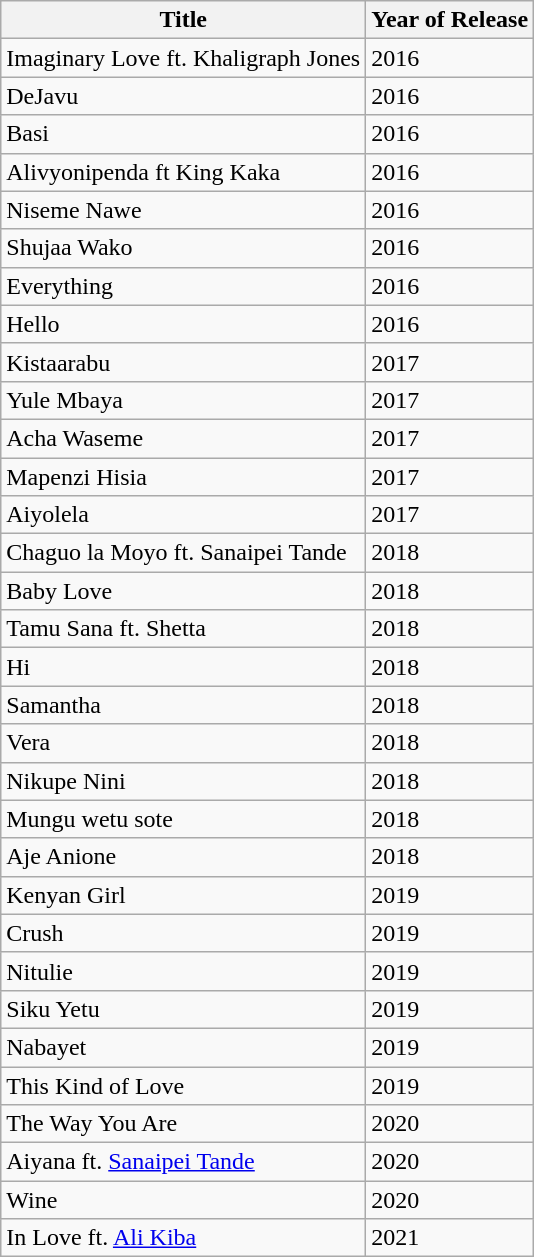<table class="wikitable">
<tr>
<th>Title</th>
<th>Year of Release</th>
</tr>
<tr>
<td>Imaginary Love ft. Khaligraph Jones</td>
<td>2016</td>
</tr>
<tr>
<td>DeJavu</td>
<td>2016</td>
</tr>
<tr>
<td>Basi</td>
<td>2016</td>
</tr>
<tr>
<td>Alivyonipenda ft King Kaka</td>
<td>2016</td>
</tr>
<tr>
<td>Niseme Nawe</td>
<td>2016</td>
</tr>
<tr>
<td>Shujaa Wako</td>
<td>2016</td>
</tr>
<tr>
<td>Everything</td>
<td>2016</td>
</tr>
<tr>
<td>Hello</td>
<td>2016</td>
</tr>
<tr>
<td>Kistaarabu</td>
<td>2017</td>
</tr>
<tr>
<td>Yule Mbaya</td>
<td>2017</td>
</tr>
<tr>
<td>Acha Waseme</td>
<td>2017</td>
</tr>
<tr>
<td>Mapenzi Hisia</td>
<td>2017</td>
</tr>
<tr>
<td>Aiyolela</td>
<td>2017</td>
</tr>
<tr>
<td>Chaguo la Moyo ft. Sanaipei Tande</td>
<td>2018</td>
</tr>
<tr>
<td>Baby Love</td>
<td>2018</td>
</tr>
<tr>
<td>Tamu Sana ft. Shetta</td>
<td>2018</td>
</tr>
<tr>
<td>Hi</td>
<td>2018</td>
</tr>
<tr>
<td>Samantha</td>
<td>2018</td>
</tr>
<tr>
<td>Vera</td>
<td>2018</td>
</tr>
<tr>
<td>Nikupe Nini</td>
<td>2018</td>
</tr>
<tr>
<td>Mungu wetu sote</td>
<td>2018</td>
</tr>
<tr>
<td>Aje Anione</td>
<td>2018</td>
</tr>
<tr>
<td>Kenyan Girl</td>
<td>2019</td>
</tr>
<tr>
<td>Crush</td>
<td>2019</td>
</tr>
<tr>
<td>Nitulie</td>
<td>2019</td>
</tr>
<tr>
<td>Siku Yetu</td>
<td>2019</td>
</tr>
<tr>
<td>Nabayet</td>
<td>2019</td>
</tr>
<tr>
<td>This Kind of Love</td>
<td>2019</td>
</tr>
<tr>
<td>The Way You Are</td>
<td>2020</td>
</tr>
<tr>
<td>Aiyana ft. <a href='#'>Sanaipei Tande</a></td>
<td>2020</td>
</tr>
<tr>
<td>Wine</td>
<td>2020</td>
</tr>
<tr>
<td>In Love ft. <a href='#'>Ali Kiba</a></td>
<td>2021</td>
</tr>
</table>
